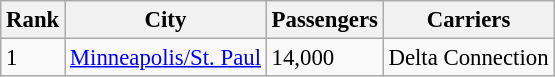<table class= "wikitable" style="font-size: 95%" width= align=>
<tr>
<th>Rank</th>
<th>City</th>
<th>Passengers</th>
<th>Carriers</th>
</tr>
<tr>
<td>1</td>
<td><a href='#'>Minneapolis/St. Paul</a></td>
<td>14,000</td>
<td>Delta Connection</td>
</tr>
</table>
